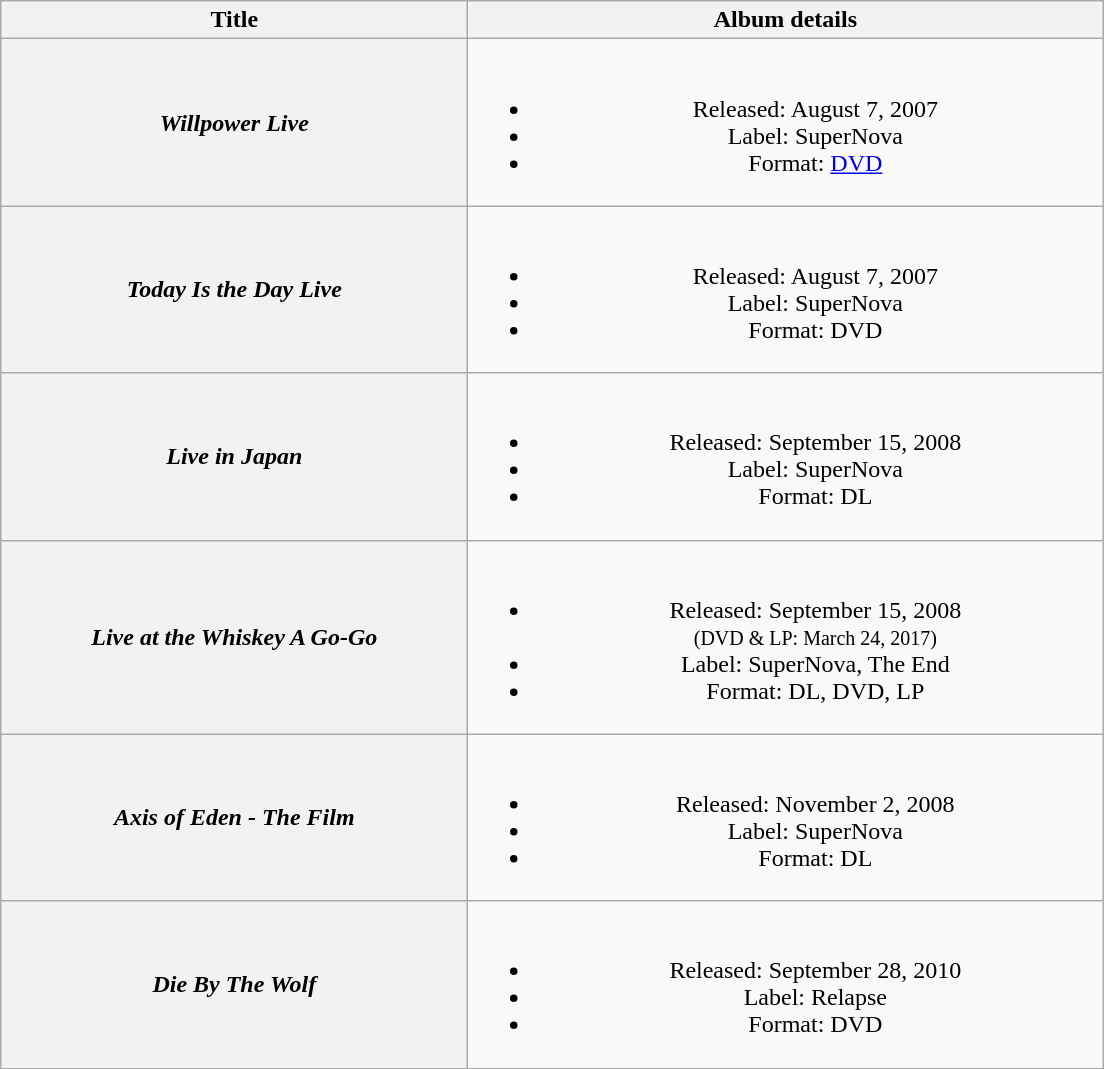<table class="wikitable plainrowheaders" style="text-align:center;">
<tr>
<th scope="col" rowspan="1" style="width:19em">Title</th>
<th scope="col" rowspan="1" style="width:26em">Album details</th>
</tr>
<tr>
<th scope="row"><em>Willpower Live</em></th>
<td><br><ul><li>Released: August 7, 2007</li><li>Label: SuperNova</li><li>Format: <a href='#'>DVD</a></li></ul></td>
</tr>
<tr>
<th scope="row"><em>Today Is the Day Live</em></th>
<td><br><ul><li>Released: August 7, 2007</li><li>Label: SuperNova</li><li>Format: DVD</li></ul></td>
</tr>
<tr>
<th scope="row"><em>Live in Japan</em></th>
<td><br><ul><li>Released: September 15, 2008</li><li>Label: SuperNova</li><li>Format: DL</li></ul></td>
</tr>
<tr>
<th scope="row"><em>Live at the Whiskey A Go-Go</em></th>
<td><br><ul><li>Released: September 15, 2008<br><small>(DVD & LP: March 24, 2017)</small></li><li>Label: SuperNova, The End</li><li>Format: DL, DVD, LP</li></ul></td>
</tr>
<tr>
<th scope="row"><em>Axis of Eden - The Film</em></th>
<td><br><ul><li>Released: November 2, 2008</li><li>Label: SuperNova</li><li>Format: DL</li></ul></td>
</tr>
<tr>
<th scope="row"><em>Die By The Wolf</em></th>
<td><br><ul><li>Released: September 28, 2010</li><li>Label: Relapse</li><li>Format: DVD</li></ul></td>
</tr>
</table>
